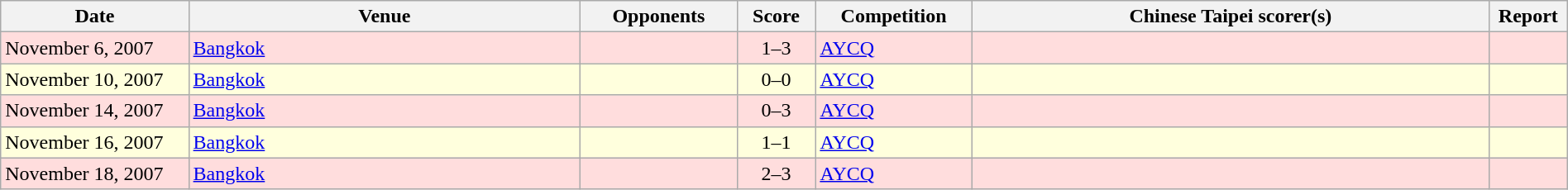<table class="wikitable" width="100%">
<tr>
<th width="12%">Date</th>
<th width="25%">Venue</th>
<th width="10%">Opponents</th>
<th width="5%">Score</th>
<th width="10%">Competition</th>
<th width="33%">Chinese Taipei scorer(s)</th>
<th width="5%">Report</th>
</tr>
<tr style="background: #ffdddd;">
<td>November 6, 2007</td>
<td><a href='#'>Bangkok</a></td>
<td></td>
<td style="text-align: center;">1–3</td>
<td><a href='#'>AYCQ</a></td>
<td></td>
<td></td>
</tr>
<tr style="background: #ffffdd;">
<td>November 10, 2007</td>
<td><a href='#'>Bangkok</a></td>
<td></td>
<td style="text-align: center;">0–0</td>
<td><a href='#'>AYCQ</a></td>
<td></td>
<td></td>
</tr>
<tr style="background: #ffdddd;">
<td>November 14, 2007</td>
<td><a href='#'>Bangkok</a></td>
<td></td>
<td style="text-align: center;">0–3</td>
<td><a href='#'>AYCQ</a></td>
<td></td>
<td></td>
</tr>
<tr style="background: #ffffdd;">
<td>November 16, 2007</td>
<td><a href='#'>Bangkok</a></td>
<td></td>
<td style="text-align: center;">1–1</td>
<td><a href='#'>AYCQ</a></td>
<td></td>
<td></td>
</tr>
<tr style="background: #ffdddd;">
<td>November 18, 2007</td>
<td><a href='#'>Bangkok</a></td>
<td></td>
<td style="text-align: center;">2–3</td>
<td><a href='#'>AYCQ</a></td>
<td></td>
<td></td>
</tr>
</table>
